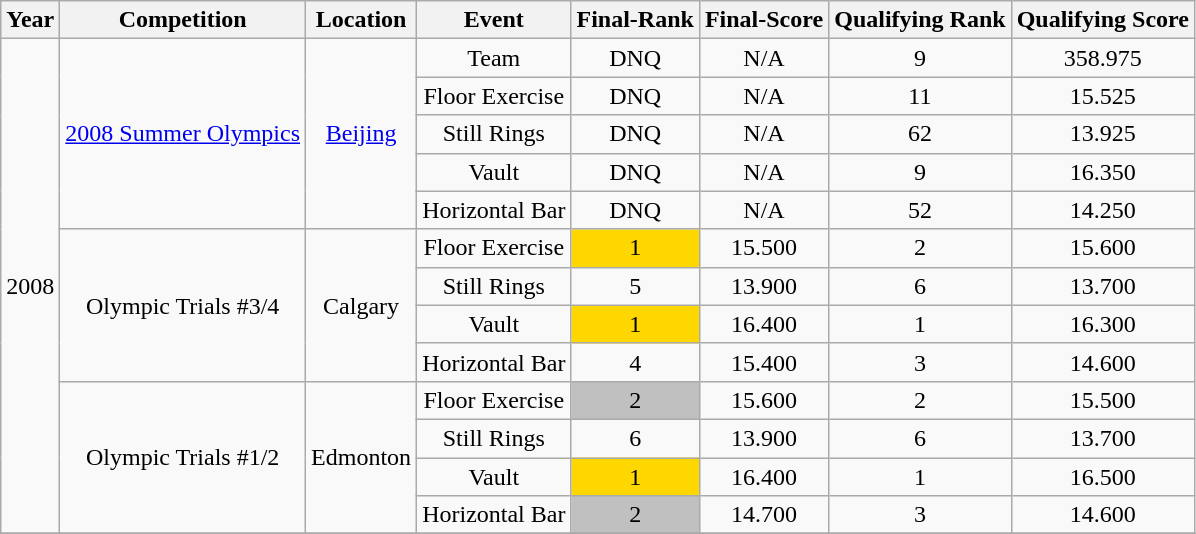<table class="wikitable" style="text-align:center">
<tr>
<th>Year</th>
<th>Competition</th>
<th>Location</th>
<th>Event</th>
<th>Final-Rank</th>
<th>Final-Score</th>
<th>Qualifying Rank</th>
<th>Qualifying Score</th>
</tr>
<tr>
<td rowspan="13">2008</td>
<td rowspan="5"><a href='#'>2008 Summer Olympics</a></td>
<td rowspan="5"><a href='#'>Beijing</a></td>
<td>Team</td>
<td>DNQ</td>
<td>N/A</td>
<td>9</td>
<td>358.975</td>
</tr>
<tr>
<td>Floor Exercise</td>
<td>DNQ</td>
<td>N/A</td>
<td>11</td>
<td>15.525</td>
</tr>
<tr>
<td>Still Rings</td>
<td>DNQ</td>
<td>N/A</td>
<td>62</td>
<td>13.925</td>
</tr>
<tr>
<td>Vault</td>
<td>DNQ</td>
<td>N/A</td>
<td>9</td>
<td>16.350</td>
</tr>
<tr>
<td>Horizontal Bar</td>
<td>DNQ</td>
<td>N/A</td>
<td>52</td>
<td>14.250</td>
</tr>
<tr>
<td rowspan="4">Olympic Trials #3/4</td>
<td rowspan="4">Calgary</td>
<td>Floor Exercise</td>
<td bgcolor="gold">1</td>
<td>15.500</td>
<td>2</td>
<td>15.600</td>
</tr>
<tr>
<td>Still Rings</td>
<td>5</td>
<td>13.900</td>
<td>6</td>
<td>13.700</td>
</tr>
<tr>
<td>Vault</td>
<td bgcolor="gold">1</td>
<td>16.400</td>
<td>1</td>
<td>16.300</td>
</tr>
<tr>
<td>Horizontal Bar</td>
<td>4</td>
<td>15.400</td>
<td>3</td>
<td>14.600</td>
</tr>
<tr>
<td rowspan="4">Olympic Trials #1/2</td>
<td rowspan="4">Edmonton</td>
<td>Floor Exercise</td>
<td bgcolor="silver">2</td>
<td>15.600</td>
<td>2</td>
<td>15.500</td>
</tr>
<tr>
<td>Still Rings</td>
<td>6</td>
<td>13.900</td>
<td>6</td>
<td>13.700</td>
</tr>
<tr>
<td>Vault</td>
<td bgcolor="gold">1</td>
<td>16.400</td>
<td>1</td>
<td>16.500</td>
</tr>
<tr>
<td>Horizontal Bar</td>
<td bgcolor="silver">2</td>
<td>14.700</td>
<td>3</td>
<td>14.600</td>
</tr>
<tr>
</tr>
</table>
